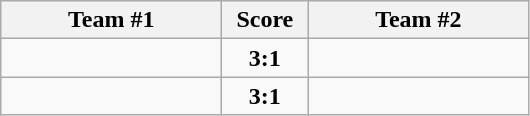<table class="wikitable" style="text-align:center;">
<tr>
<th width=140>Team #1</th>
<th width=50>Score</th>
<th width=140>Team #2</th>
</tr>
<tr>
<td style="text-align:right;"></td>
<td><strong>3:1</strong></td>
<td style="text-align:left;"></td>
</tr>
<tr>
<td style="text-align:right;"></td>
<td><strong>3:1</strong></td>
<td style="text-align:left;"></td>
</tr>
</table>
